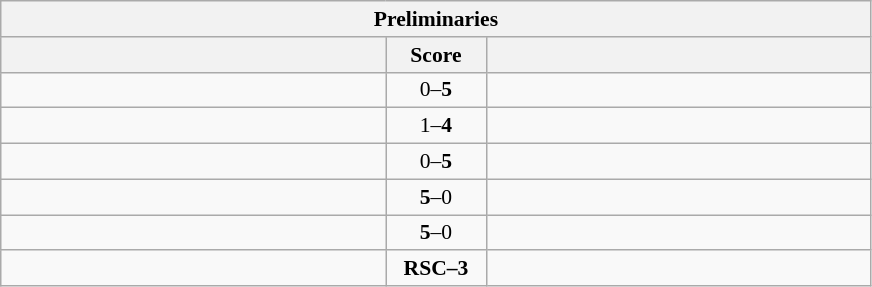<table class="wikitable" style="text-align: center; font-size:90% ">
<tr>
<th colspan=3>Preliminaries</th>
</tr>
<tr>
<th align=right width=250></th>
<th width=60>Score</th>
<th align=left width=250></th>
</tr>
<tr>
<td align=left></td>
<td>0–<strong>5</strong></td>
<td align=left><strong></strong></td>
</tr>
<tr>
<td align=left></td>
<td>1–<strong>4</strong></td>
<td align=left><strong></strong></td>
</tr>
<tr>
<td align=left></td>
<td>0–<strong>5</strong></td>
<td align=left><strong></strong></td>
</tr>
<tr>
<td align=left><strong></strong></td>
<td><strong>5</strong>–0</td>
<td align=left></td>
</tr>
<tr>
<td align=left><strong></strong></td>
<td><strong>5</strong>–0</td>
<td align=left></td>
</tr>
<tr>
<td align=left></td>
<td><strong>RSC–3</strong></td>
<td align=left><strong></strong></td>
</tr>
</table>
